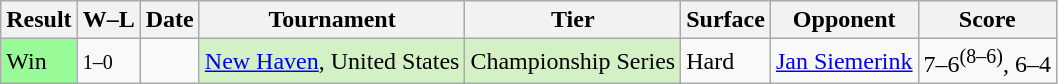<table class="sortable wikitable">
<tr>
<th>Result</th>
<th class="unsortable">W–L</th>
<th>Date</th>
<th>Tournament</th>
<th>Tier</th>
<th>Surface</th>
<th>Opponent</th>
<th class="unsortable">Score</th>
</tr>
<tr>
<td style="background:#98fb98;">Win</td>
<td><small>1–0</small></td>
<td><a href='#'></a></td>
<td style="background:#d4f1c5;"><a href='#'>New Haven</a>, United States</td>
<td style="background:#d4f1c5;">Championship Series</td>
<td>Hard</td>
<td> <a href='#'>Jan Siemerink</a></td>
<td>7–6<sup>(8–6)</sup>, 6–4</td>
</tr>
</table>
